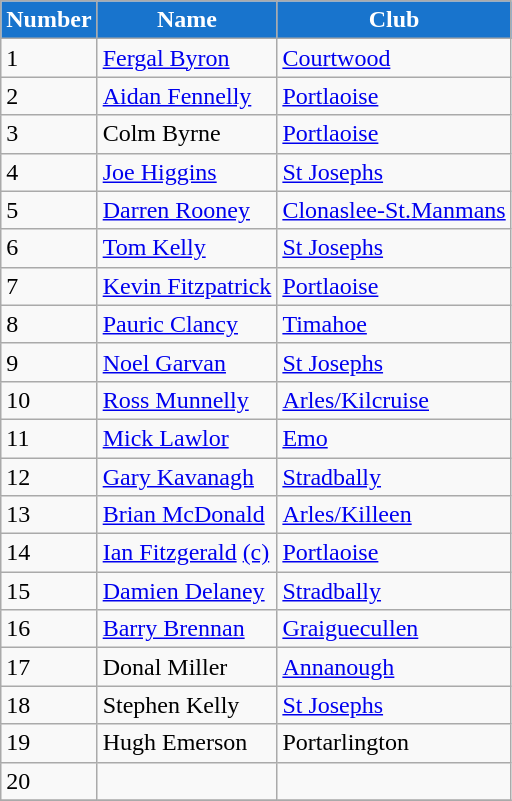<table class="wikitable">
<tr style="text-align:center;background:#1874CD;color:white;">
<td><strong>Number </strong></td>
<td><strong>Name</strong></td>
<td><strong>Club</strong></td>
</tr>
<tr>
<td>1</td>
<td><a href='#'>Fergal Byron</a></td>
<td><a href='#'>Courtwood</a></td>
</tr>
<tr>
<td>2</td>
<td><a href='#'>Aidan Fennelly</a></td>
<td><a href='#'>Portlaoise</a></td>
</tr>
<tr>
<td>3</td>
<td>Colm Byrne</td>
<td><a href='#'>Portlaoise</a></td>
</tr>
<tr>
<td>4</td>
<td><a href='#'>Joe Higgins</a></td>
<td><a href='#'>St Josephs</a></td>
</tr>
<tr>
<td>5</td>
<td><a href='#'>Darren Rooney</a></td>
<td><a href='#'>Clonaslee-St.Manmans</a></td>
</tr>
<tr>
<td>6</td>
<td><a href='#'>Tom Kelly</a></td>
<td><a href='#'>St Josephs</a></td>
</tr>
<tr>
<td>7</td>
<td><a href='#'>Kevin Fitzpatrick</a></td>
<td><a href='#'>Portlaoise</a></td>
</tr>
<tr>
<td>8</td>
<td><a href='#'>Pauric Clancy</a></td>
<td><a href='#'>Timahoe</a></td>
</tr>
<tr>
<td>9</td>
<td><a href='#'>Noel Garvan</a></td>
<td><a href='#'>St Josephs</a></td>
</tr>
<tr>
<td>10</td>
<td><a href='#'>Ross Munnelly</a></td>
<td><a href='#'>Arles/Kilcruise</a></td>
</tr>
<tr>
<td>11</td>
<td><a href='#'>Mick Lawlor</a></td>
<td><a href='#'>Emo</a></td>
</tr>
<tr>
<td>12</td>
<td><a href='#'>Gary Kavanagh</a></td>
<td><a href='#'>Stradbally</a></td>
</tr>
<tr>
<td>13</td>
<td><a href='#'>Brian McDonald</a></td>
<td><a href='#'>Arles/Killeen</a></td>
</tr>
<tr>
<td>14</td>
<td><a href='#'>Ian Fitzgerald</a> <a href='#'>(c)</a></td>
<td><a href='#'>Portlaoise</a></td>
</tr>
<tr>
<td>15</td>
<td><a href='#'>Damien Delaney</a></td>
<td><a href='#'>Stradbally</a></td>
</tr>
<tr>
<td>16</td>
<td><a href='#'>Barry Brennan</a></td>
<td><a href='#'>Graiguecullen</a></td>
</tr>
<tr>
<td>17</td>
<td>Donal Miller</td>
<td><a href='#'>Annanough</a></td>
</tr>
<tr>
<td>18</td>
<td>Stephen Kelly</td>
<td><a href='#'>St Josephs</a></td>
</tr>
<tr>
<td>19</td>
<td>Hugh Emerson</td>
<td>Portarlington</td>
</tr>
<tr>
<td>20</td>
<td></td>
<td></td>
</tr>
<tr>
</tr>
</table>
